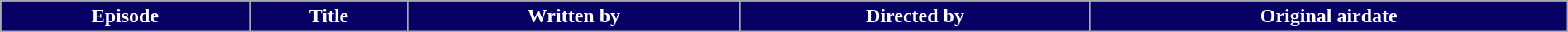<table class="wikitable plainrowheaders" style="width:100%;">
<tr style="color:#fff;">
<th style="background:#070065;">Episode</th>
<th style="background:#070065;">Title</th>
<th style="background:#070065;">Written by</th>
<th style="background:#070065;">Directed by</th>
<th style="background:#070065;">Original airdate<br>






</th>
</tr>
</table>
